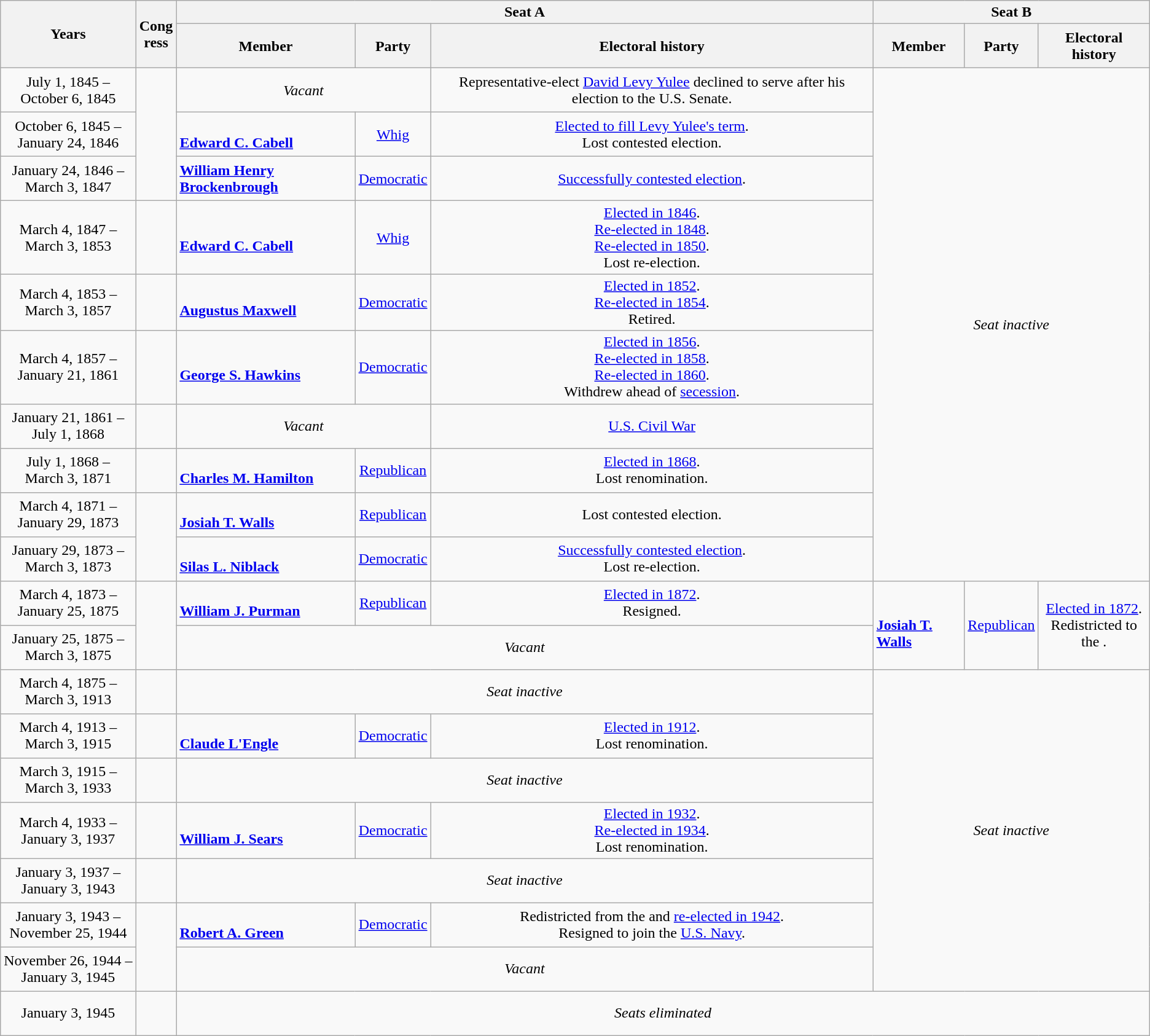<table class="wikitable" style="text-align:center">
<tr>
<th rowspan=2>Years</th>
<th rowspan=2>Cong<br>ress</th>
<th colspan=3>Seat A</th>
<th colspan=3>Seat B</th>
</tr>
<tr style="height:3em">
<th>Member</th>
<th>Party</th>
<th>Electoral history</th>
<th>Member</th>
<th>Party</th>
<th>Electoral history</th>
</tr>
<tr style="height:3em">
<td nowrap>July 1, 1845 –<br>October 6, 1845</td>
<td rowspan=3></td>
<td colspan=2><em>Vacant</em></td>
<td>Representative-elect <a href='#'>David Levy Yulee</a> declined to serve after his election to the U.S. Senate.</td>
<td rowspan=10; colspan=3><em>Seat inactive</em></td>
</tr>
<tr style="height:3em">
<td nowrap>October 6, 1845 –<br>January 24, 1846</td>
<td align=left><br><strong><a href='#'>Edward C. Cabell</a><br></strong></td>
<td><a href='#'>Whig</a></td>
<td><a href='#'>Elected to fill Levy Yulee's term</a>.<br>Lost contested election.</td>
</tr>
<tr style="height:3em">
<td nowrap>January 24, 1846 –<br>March 3, 1847</td>
<td align=left><strong><a href='#'>William Henry Brockenbrough</a></strong><br></td>
<td><a href='#'>Democratic</a></td>
<td><a href='#'>Successfully contested election</a>.<br></td>
</tr>
<tr style="height:3em">
<td nowrap>March 4, 1847 –<br>March 3, 1853</td>
<td><br></td>
<td align=left><br><strong><a href='#'>Edward C. Cabell</a></strong><br></td>
<td><a href='#'>Whig</a></td>
<td><a href='#'>Elected in 1846</a>.<br><a href='#'>Re-elected in 1848</a>.<br><a href='#'>Re-elected in 1850</a>.<br>Lost re-election.</td>
</tr>
<tr style="height:3em">
<td nowrap>March 4, 1853 –<br>March 3, 1857</td>
<td></td>
<td align=left><br><strong><a href='#'>Augustus Maxwell</a></strong><br></td>
<td><a href='#'>Democratic</a></td>
<td><a href='#'>Elected in 1852</a>.<br><a href='#'>Re-elected in 1854</a>.<br>Retired.</td>
</tr>
<tr style="height:3em">
<td nowrap>March 4, 1857 –<br>January 21, 1861</td>
<td></td>
<td align=left><br><strong><a href='#'>George S. Hawkins</a></strong><br></td>
<td><a href='#'>Democratic</a></td>
<td><a href='#'>Elected in 1856</a>.<br><a href='#'>Re-elected in 1858</a>.<br><a href='#'>Re-elected in 1860</a>.<br>Withdrew ahead of <a href='#'>secession</a>.</td>
</tr>
<tr style="height:3em">
<td nowrap>January 21, 1861 –<br>July 1, 1868</td>
<td></td>
<td colspan=2><em>Vacant</em></td>
<td><a href='#'>U.S. Civil War</a></td>
</tr>
<tr style="height:3em">
<td nowrap>July 1, 1868 –<br>March 3, 1871</td>
<td></td>
<td align=left><br><strong><a href='#'>Charles M. Hamilton</a></strong><br></td>
<td><a href='#'>Republican</a></td>
<td><a href='#'>Elected in 1868</a>.<br>Lost renomination.</td>
</tr>
<tr style="height:3em">
<td nowrap>March 4, 1871 –<br>January 29, 1873</td>
<td rowspan=2></td>
<td align=left><br><strong><a href='#'>Josiah T. Walls</a></strong><br></td>
<td><a href='#'>Republican</a></td>
<td>Lost contested election.</td>
</tr>
<tr style="height:3em">
<td nowrap>January 29, 1873 –<br>March 3, 1873</td>
<td align=left><br><strong><a href='#'>Silas L. Niblack</a></strong><br></td>
<td><a href='#'>Democratic</a></td>
<td><a href='#'>Successfully contested election</a>.<br>Lost re-election.</td>
</tr>
<tr style="height:3em">
<td nowrap>March 4, 1873 –<br>January 25, 1875</td>
<td rowspan=2></td>
<td align=left><br><strong><a href='#'>William J. Purman</a></strong><br></td>
<td><a href='#'>Republican</a></td>
<td><a href='#'>Elected in 1872</a>.<br>Resigned.</td>
<td rowspan=2 align=left><br><strong><a href='#'>Josiah T. Walls</a></strong><br></td>
<td rowspan=2 ><a href='#'>Republican</a></td>
<td rowspan=2><a href='#'>Elected in 1872</a>.<br>Redistricted to the .</td>
</tr>
<tr style="height:3em">
<td nowrap>January 25, 1875 –<br>March 3, 1875</td>
<td colspan=3><em>Vacant</em></td>
</tr>
<tr style="height:3em">
<td nowrap>March 4, 1875 –<br>March 3, 1913</td>
<td></td>
<td colspan=3><em>Seat inactive</em></td>
<td rowspan=7; colspan=3><em>Seat inactive</em></td>
</tr>
<tr style="height:3em">
<td nowrap>March 4, 1913 –<br>March 3, 1915</td>
<td></td>
<td align=left><br><strong><a href='#'>Claude L'Engle</a></strong><br></td>
<td><a href='#'>Democratic</a></td>
<td><a href='#'>Elected in 1912</a>.<br>Lost renomination.</td>
</tr>
<tr style="height:3em">
<td nowrap>March 3, 1915 –<br>March 3, 1933</td>
<td></td>
<td colspan=3><em>Seat inactive</em></td>
</tr>
<tr style="height:3em">
<td nowrap>March 4, 1933 –<br>January 3, 1937</td>
<td></td>
<td align=left><br><strong><a href='#'>William J. Sears</a></strong><br></td>
<td><a href='#'>Democratic</a></td>
<td><a href='#'>Elected in 1932</a>.<br><a href='#'>Re-elected in 1934</a>.<br>Lost renomination.</td>
</tr>
<tr style="height:3em">
<td nowrap>January 3, 1937 –<br>January 3, 1943</td>
<td></td>
<td colspan=3><em>Seat inactive</em></td>
</tr>
<tr style="height:3em">
<td nowrap>January 3, 1943 –<br>November 25, 1944</td>
<td rowspan=2></td>
<td align=left><br><strong><a href='#'>Robert A. Green</a></strong><br></td>
<td><a href='#'>Democratic</a></td>
<td>Redistricted from the  and <a href='#'>re-elected in 1942</a>.<br>Resigned to join the <a href='#'>U.S. Navy</a>.</td>
</tr>
<tr style="height:3em">
<td nowrap>November 26, 1944 –<br>January 3, 1945</td>
<td colspan=3><em>Vacant</em></td>
</tr>
<tr style="height:3em">
<td>January 3, 1945</td>
<td> </td>
<td colspan=6><em>Seats eliminated</em></td>
</tr>
</table>
